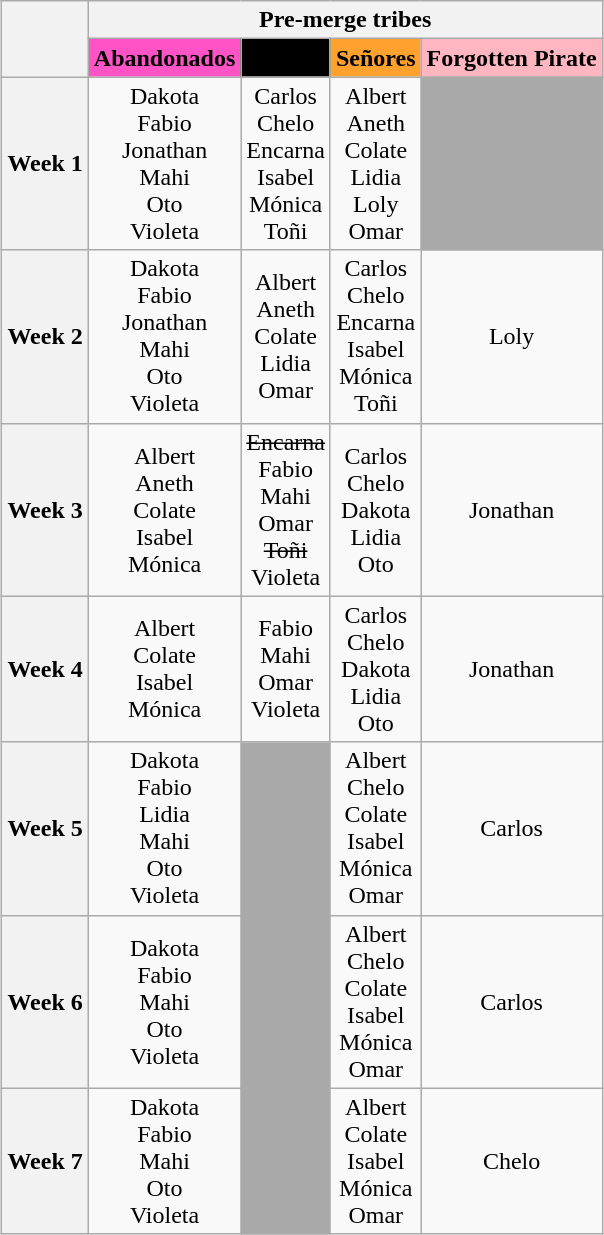<table class="wikitable" style="margin:auto; text-align:center">
<tr>
<th rowspan="2"></th>
<th colspan="4">Pre-merge tribes</th>
</tr>
<tr>
<td style="background-color:#ff53c6;"><strong>Abandonados</strong></td>
<td style="background-color:black;"><strong><span>Piratas</span></strong></td>
<td style="background-color:#ffa12f;"><strong>Señores</strong></td>
<td style="background-color: lightpink;"><strong>Forgotten Pirate</strong></td>
</tr>
<tr>
<th>Week 1</th>
<td>Dakota<br>Fabio<br>Jonathan<br>Mahi<br>Oto<br>Violeta</td>
<td>Carlos<br>Chelo<br>Encarna<br>Isabel<br>Mónica<br>Toñi</td>
<td>Albert<br>Aneth<br>Colate<br>Lidia<br>Loly<br>Omar</td>
<td style="background-color: darkgray;"></td>
</tr>
<tr>
<th>Week 2</th>
<td>Dakota<br>Fabio<br>Jonathan<br>Mahi<br>Oto<br>Violeta</td>
<td>Albert<br>Aneth<br>Colate<br>Lidia<br>Omar</td>
<td>Carlos<br>Chelo<br>Encarna<br>Isabel<br>Mónica<br>Toñi</td>
<td>Loly</td>
</tr>
<tr>
<th>Week 3</th>
<td>Albert<br>Aneth<br>Colate<br>Isabel<br>Mónica</td>
<td><s>Encarna</s><br>Fabio<br>Mahi<br>Omar<br><s>Toñi</s><br>Violeta</td>
<td>Carlos<br>Chelo<br>Dakota<br>Lidia<br>Oto</td>
<td>Jonathan</td>
</tr>
<tr>
<th>Week 4</th>
<td>Albert<br>Colate<br>Isabel<br>Mónica</td>
<td>Fabio<br>Mahi<br>Omar<br>Violeta</td>
<td>Carlos<br>Chelo<br>Dakota<br>Lidia<br>Oto</td>
<td>Jonathan</td>
</tr>
<tr>
<th>Week 5</th>
<td>Dakota<br>Fabio<br>Lidia<br>Mahi<br>Oto<br>Violeta</td>
<td style="background-color: darkgray;"></td>
<td>Albert<br>Chelo<br>Colate<br>Isabel<br>Mónica<br>Omar</td>
<td>Carlos</td>
</tr>
<tr>
<th>Week 6</th>
<td>Dakota<br>Fabio<br>Mahi<br>Oto<br>Violeta</td>
<td style="background-color: darkgray;"></td>
<td>Albert<br>Chelo<br>Colate<br>Isabel<br>Mónica<br>Omar</td>
<td>Carlos</td>
</tr>
<tr>
<th>Week 7</th>
<td>Dakota<br>Fabio<br>Mahi<br>Oto<br>Violeta</td>
<td style="background-color: darkgray;"></td>
<td>Albert<br>Colate<br>Isabel<br>Mónica<br>Omar</td>
<td>Chelo</td>
</tr>
</table>
